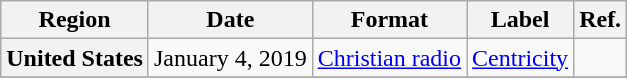<table class="wikitable plainrowheaders">
<tr>
<th scope="col">Region</th>
<th scope="col">Date</th>
<th scope="col">Format</th>
<th scope="col">Label</th>
<th scope="col">Ref.</th>
</tr>
<tr>
<th scope="row">United States</th>
<td>January 4, 2019</td>
<td><a href='#'>Christian radio</a></td>
<td><a href='#'>Centricity</a></td>
<td></td>
</tr>
<tr>
</tr>
</table>
